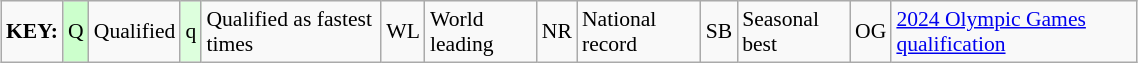<table class="wikitable" style="margin:0.5em auto; font-size:90%;position:relative;" width=60%>
<tr>
<td><strong>KEY:</strong></td>
<td bgcolor=ccffcc align=center>Q</td>
<td>Qualified</td>
<td bgcolor=ddffdd align=center>q</td>
<td>Qualified as fastest times</td>
<td align=center>WL</td>
<td>World leading</td>
<td align=center>NR</td>
<td>National record</td>
<td align=center>SB</td>
<td>Seasonal best</td>
<td align=center>OG</td>
<td><a href='#'>2024 Olympic Games qualification</a></td>
</tr>
</table>
